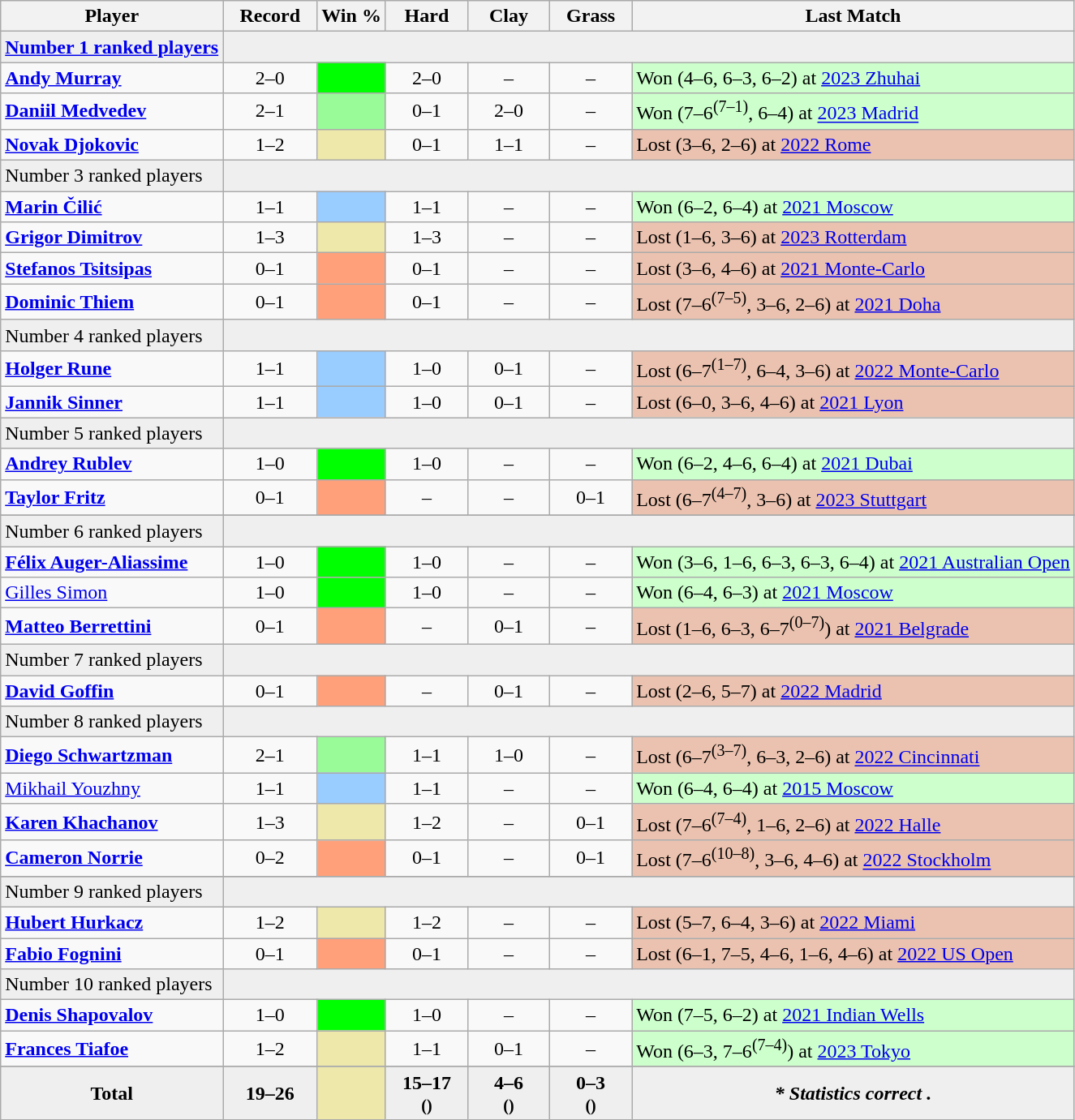<table class="wikitable sortable nowrap" style=text-align:center>
<tr>
<th>Player</th>
<th width=70>Record</th>
<th>Win %</th>
<th width=60>Hard</th>
<th width=60>Clay</th>
<th width=60>Grass</th>
<th>Last Match</th>
</tr>
<tr style=background:#efefef>
<td align=left><strong><a href='#'>Number 1 ranked players</a></strong></td>
<td colspan="6"></td>
</tr>
<tr>
<td align=left> <strong><a href='#'>Andy Murray</a></strong></td>
<td>2–0</td>
<td bgcolor=lime></td>
<td>2–0</td>
<td>–</td>
<td>–</td>
<td style=background:#cfc;text-align:left>Won (4–6, 6–3, 6–2) at <a href='#'>2023 Zhuhai</a></td>
</tr>
<tr>
<td align=left> <strong><a href='#'>Daniil Medvedev</a></strong></td>
<td>2–1</td>
<td bgcolor=#98FB98></td>
<td>0–1</td>
<td>2–0</td>
<td>–</td>
<td style=background:#cfc;text-align:left>Won (7–6<sup>(7–1)</sup>, 6–4) at <a href='#'>2023 Madrid</a></td>
</tr>
<tr>
<td align=left> <strong><a href='#'>Novak Djokovic</a></strong></td>
<td>1–2</td>
<td bgcolor=eee8aa></td>
<td>0–1</td>
<td>1–1</td>
<td>–</td>
<td style=background:#ebc2af;text-align:left>Lost (3–6, 2–6) at <a href='#'>2022 Rome</a></td>
</tr>
<tr style=background:#efefef>
<td align=left>Number 3 ranked players</td>
<td colspan=6></td>
</tr>
<tr>
<td align=left> <strong><a href='#'>Marin Čilić</a></strong></td>
<td>1–1</td>
<td bgcolor=#9cf></td>
<td>1–1</td>
<td>–</td>
<td>–</td>
<td style=background:#cfc;text-align:left>Won (6–2, 6–4) at <a href='#'>2021 Moscow</a></td>
</tr>
<tr>
<td align=left> <strong><a href='#'>Grigor Dimitrov</a></strong></td>
<td>1–3</td>
<td bgcolor=eee8aa></td>
<td>1–3</td>
<td>–</td>
<td>–</td>
<td style=background:#ebc2af;text-align:left>Lost (1–6, 3–6) at <a href='#'>2023 Rotterdam</a></td>
</tr>
<tr>
<td align=left> <strong><a href='#'>Stefanos Tsitsipas</a></strong></td>
<td>0–1</td>
<td bgcolor=FFA07A></td>
<td>0–1</td>
<td>–</td>
<td>–</td>
<td style=background:#ebc2af;text-align:left>Lost (3–6, 4–6) at <a href='#'>2021 Monte-Carlo</a></td>
</tr>
<tr>
<td align=left> <strong><a href='#'>Dominic Thiem</a></strong></td>
<td>0–1</td>
<td bgcolor=FFA07A></td>
<td>0–1</td>
<td>–</td>
<td>–</td>
<td style=background:#ebc2af;text-align:left>Lost (7–6<sup>(7–5)</sup>, 3–6, 2–6) at <a href='#'>2021 Doha</a></td>
</tr>
<tr style=background:#efefef>
<td align=left>Number 4 ranked players</td>
<td colspan=6></td>
</tr>
<tr>
<td align=left><strong> <a href='#'>Holger Rune</a></strong></td>
<td>1–1</td>
<td bgcolor=#9cf></td>
<td>1–0</td>
<td>0–1</td>
<td>–</td>
<td style=background:#ebc2af;text-align:left>Lost (6–7<sup>(1–7)</sup>, 6–4, 3–6) at <a href='#'>2022 Monte-Carlo</a></td>
</tr>
<tr>
<td align=left><strong> <a href='#'>Jannik Sinner</a></strong></td>
<td>1–1</td>
<td bgcolor=#9cf></td>
<td>1–0</td>
<td>0–1</td>
<td>–</td>
<td style=background:#ebc2af;text-align:left>Lost (6–0, 3–6, 4–6) at <a href='#'>2021 Lyon</a></td>
</tr>
<tr style=background:#efefef>
<td align=left>Number 5 ranked players</td>
<td colspan=6></td>
</tr>
<tr>
<td align=left> <strong><a href='#'>Andrey Rublev</a></strong></td>
<td>1–0</td>
<td bgcolor=lime></td>
<td>1–0</td>
<td>–</td>
<td>–</td>
<td style=background:#cfc;text-align:left>Won (6–2, 4–6, 6–4) at <a href='#'>2021 Dubai</a></td>
</tr>
<tr>
<td align=left> <strong><a href='#'>Taylor Fritz</a></strong></td>
<td>0–1</td>
<td bgcolor=FFA07A></td>
<td>–</td>
<td>–</td>
<td>0–1</td>
<td style=background:#ebc2af;text-align:left>Lost (6–7<sup>(4–7)</sup>, 3–6) at <a href='#'>2023 Stuttgart</a></td>
</tr>
<tr>
</tr>
<tr style=background:#efefef>
<td align=left>Number 6 ranked players</td>
<td colspan=6></td>
</tr>
<tr>
<td align=left><strong> <a href='#'>Félix Auger-Aliassime</a></strong></td>
<td>1–0</td>
<td bgcolor=lime></td>
<td>1–0</td>
<td>–</td>
<td>–</td>
<td style=background:#cfc;text-align:left>Won (3–6, 1–6, 6–3, 6–3, 6–4) at <a href='#'>2021 Australian Open</a></td>
</tr>
<tr>
<td align=left> <a href='#'>Gilles Simon</a></td>
<td>1–0</td>
<td bgcolor=lime></td>
<td>1–0</td>
<td>–</td>
<td>–</td>
<td style=background:#cfc;text-align:left>Won (6–4, 6–3) at <a href='#'>2021 Moscow</a></td>
</tr>
<tr>
<td align=left> <strong><a href='#'>Matteo Berrettini</a></strong></td>
<td>0–1</td>
<td bgcolor=FFA07A></td>
<td>–</td>
<td>0–1</td>
<td>–</td>
<td style=background:#ebc2af;text-align:left>Lost (1–6, 6–3, 6–7<sup>(0–7)</sup>) at <a href='#'>2021 Belgrade</a></td>
</tr>
<tr style=background:#efefef>
<td align=left>Number 7 ranked players</td>
<td colspan=6></td>
</tr>
<tr>
<td align=left> <strong><a href='#'>David Goffin</a></strong></td>
<td>0–1</td>
<td bgcolor=FFA07A></td>
<td>–</td>
<td>0–1</td>
<td>–</td>
<td style=background:#ebc2af;text-align:left>Lost (2–6, 5–7) at <a href='#'>2022 Madrid</a></td>
</tr>
<tr style=background:#efefef>
<td align=left>Number 8 ranked players</td>
<td colspan=6></td>
</tr>
<tr>
<td align=left><strong> <a href='#'>Diego Schwartzman</a></strong></td>
<td>2–1</td>
<td bgcolor=#98FB98></td>
<td>1–1</td>
<td>1–0</td>
<td>–</td>
<td style=background:#ebc2af;text-align:left>Lost (6–7<sup>(3–7)</sup>, 6–3, 2–6) at <a href='#'>2022 Cincinnati</a></td>
</tr>
<tr>
<td align=left> <a href='#'>Mikhail Youzhny</a></td>
<td>1–1</td>
<td bgcolor=#9cf></td>
<td>1–1</td>
<td>–</td>
<td>–</td>
<td style=background:#cfc;text-align:left>Won (6–4, 6–4) at <a href='#'>2015 Moscow</a></td>
</tr>
<tr>
<td align=left> <strong><a href='#'>Karen Khachanov</a></strong></td>
<td>1–3</td>
<td bgcolor=EEE8AA></td>
<td>1–2</td>
<td>–</td>
<td>0–1</td>
<td style=background:#ebc2af;text-align:left>Lost (7–6<sup>(7–4)</sup>, 1–6, 2–6) at <a href='#'>2022 Halle</a></td>
</tr>
<tr>
<td align=left> <strong><a href='#'>Cameron Norrie</a></strong></td>
<td>0–2</td>
<td bgcolor=FFA07A></td>
<td>0–1</td>
<td>–</td>
<td>0–1</td>
<td style=background:#ebc2af;text-align:left>Lost (7–6<sup>(10–8)</sup>, 3–6, 4–6) at <a href='#'>2022 Stockholm</a></td>
</tr>
<tr>
</tr>
<tr style=background:#efefef>
<td align=left>Number 9 ranked players</td>
<td colspan=6></td>
</tr>
<tr>
<td align=left><strong> <a href='#'>Hubert Hurkacz</a></strong></td>
<td>1–2</td>
<td bgcolor=EEE8AA></td>
<td>1–2</td>
<td>–</td>
<td>–</td>
<td style=background:#ebc2af;text-align:left>Lost (5–7, 6–4, 3–6) at <a href='#'>2022 Miami</a></td>
</tr>
<tr>
<td align=left> <strong><a href='#'>Fabio Fognini</a></strong></td>
<td>0–1</td>
<td bgcolor=FFA07A></td>
<td>0–1</td>
<td>–</td>
<td>–</td>
<td style=background:#ebc2af;text-align:left>Lost (6–1, 7–5, 4–6, 1–6, 4–6) at <a href='#'>2022 US Open</a></td>
</tr>
<tr style=background:#efefef>
<td align=left>Number 10 ranked players</td>
<td colspan=6></td>
</tr>
<tr>
<td align=left><strong> <a href='#'>Denis Shapovalov</a></strong></td>
<td>1–0</td>
<td bgcolor=lime></td>
<td>1–0</td>
<td>–</td>
<td>–</td>
<td style=background:#cfc;text-align:left>Won (7–5, 6–2) at <a href='#'>2021 Indian Wells</a></td>
</tr>
<tr>
<td align=left> <strong><a href='#'>Frances Tiafoe</a></strong></td>
<td>1–2</td>
<td bgcolor=eee8aa></td>
<td>1–1</td>
<td>0–1</td>
<td>–</td>
<td style=background:#cfc;text-align:left>Won (6–3, 7–6<sup>(7–4)</sup>) at <a href='#'>2023 Tokyo</a></td>
</tr>
<tr>
</tr>
<tr style="background:#efefef;font-weight:bold">
<td>Total</td>
<td>19–26</td>
<td bgcolor=eee8aa></td>
<td>15–17 <br> <small>()</small></td>
<td>4–6 <br> <small>()</small></td>
<td>0–3 <br> <small>()</small></td>
<td><em>* Statistics correct .</em></td>
</tr>
</table>
